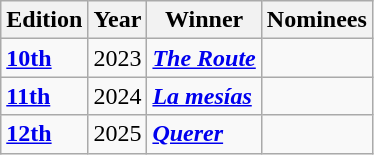<table class="wikitable">
<tr>
<th>Edition</th>
<th>Year</th>
<th>Winner</th>
<th>Nominees</th>
</tr>
<tr>
<td><strong><a href='#'>10th</a></strong></td>
<td>2023</td>
<td><strong><em><a href='#'>The Route</a></em></strong></td>
<td></td>
</tr>
<tr>
<td><strong><a href='#'>11th</a></strong></td>
<td>2024</td>
<td><strong><em><a href='#'>La mesías</a></em></strong></td>
<td></td>
</tr>
<tr>
<td><strong><a href='#'>12th</a></strong></td>
<td>2025</td>
<td><strong><em><a href='#'>Querer</a></em></strong></td>
<td></td>
</tr>
</table>
